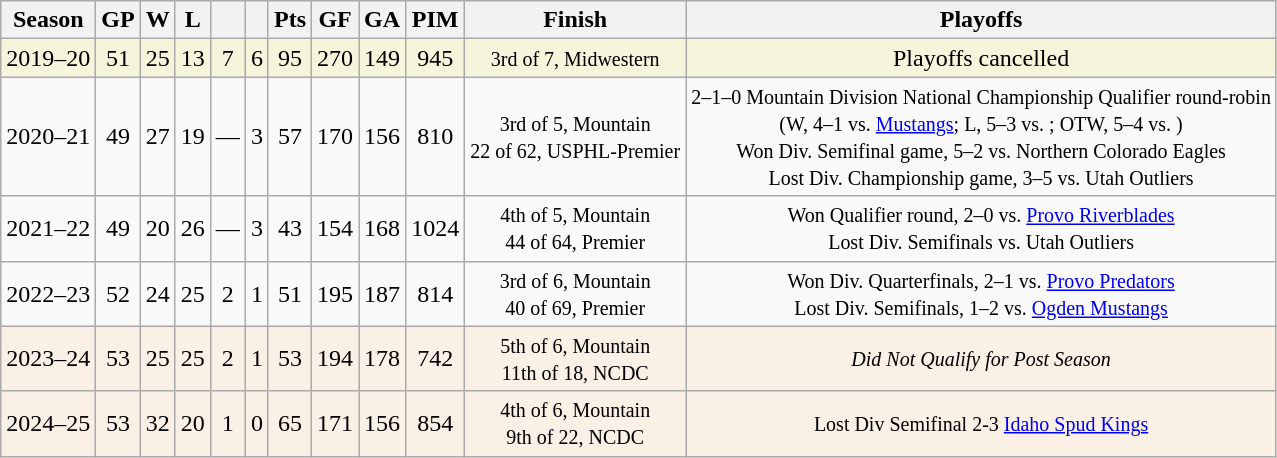<table class="wikitable" style="text-align:center">
<tr>
<th>Season</th>
<th>GP</th>
<th>W</th>
<th>L</th>
<th></th>
<th></th>
<th>Pts</th>
<th>GF</th>
<th>GA</th>
<th>PIM</th>
<th>Finish</th>
<th>Playoffs</th>
</tr>
<tr bgcolor="beige">
<td>2019–20</td>
<td>51</td>
<td>25</td>
<td>13</td>
<td>7</td>
<td>6</td>
<td>95</td>
<td>270</td>
<td>149</td>
<td>945</td>
<td><small>3rd of 7, Midwestern</small></td>
<td>Playoffs cancelled</td>
</tr>
<tr>
<td>2020–21</td>
<td>49</td>
<td>27</td>
<td>19</td>
<td>—</td>
<td>3</td>
<td>57</td>
<td>170</td>
<td>156</td>
<td>810</td>
<td><small>3rd of 5, Mountain<br>22 of 62, USPHL-Premier</small></td>
<td><small>2–1–0 Mountain Division National Championship Qualifier round-robin<br>(W, 4–1 vs. <a href='#'>Mustangs</a>; L, 5–3 vs. ; OTW, 5–4 vs. )<br>Won Div. Semifinal game, 5–2 vs. Northern Colorado Eagles<br>Lost Div. Championship game, 3–5 vs. Utah Outliers</small></td>
</tr>
<tr>
<td>2021–22</td>
<td>49</td>
<td>20</td>
<td>26</td>
<td>—</td>
<td>3</td>
<td>43</td>
<td>154</td>
<td>168</td>
<td>1024</td>
<td><small>4th of 5, Mountain<br>44 of 64, Premier</small></td>
<td><small>Won Qualifier round, 2–0 vs. <a href='#'>Provo Riverblades</a><br>Lost Div. Semifinals vs. Utah Outliers</small></td>
</tr>
<tr>
<td>2022–23</td>
<td>52</td>
<td>24</td>
<td>25</td>
<td>2</td>
<td>1</td>
<td>51</td>
<td>195</td>
<td>187</td>
<td>814</td>
<td><small>3rd of 6, Mountain<br>40 of 69, Premier</small></td>
<td><small>Won Div. Quarterfinals, 2–1 vs. <a href='#'>Provo Predators</a><br>Lost Div. Semifinals, 1–2 vs. <a href='#'>Ogden Mustangs</a></small></td>
</tr>
<tr bgcolor="linen">
<td>2023–24</td>
<td>53</td>
<td>25</td>
<td>25</td>
<td>2</td>
<td>1</td>
<td>53</td>
<td>194</td>
<td>178</td>
<td>742</td>
<td><small>5th of 6, Mountain<br>11th of 18, NCDC</small></td>
<td><small><em>Did Not Qualify for Post Season</em></small></td>
</tr>
<tr bgcolor="linen">
<td>2024–25</td>
<td>53</td>
<td>32</td>
<td>20</td>
<td>1</td>
<td>0</td>
<td>65</td>
<td>171</td>
<td>156</td>
<td>854</td>
<td><small>4th of 6, Mountain<br>9th of 22, NCDC</small></td>
<td><small>Lost Div Semifinal 2-3 <a href='#'>Idaho Spud Kings</a></small></td>
</tr>
</table>
